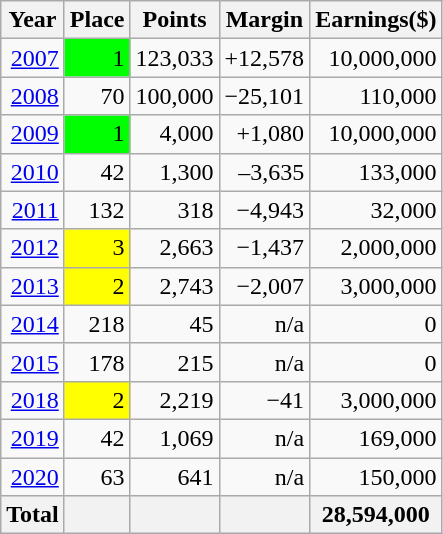<table class="wikitable" style="text-align:right">
<tr>
<th>Year</th>
<th>Place</th>
<th>Points</th>
<th>Margin</th>
<th>Earnings($)</th>
</tr>
<tr>
<td><a href='#'>2007</a></td>
<td style="background:lime;">1</td>
<td>123,033</td>
<td>+12,578</td>
<td>10,000,000</td>
</tr>
<tr>
<td><a href='#'>2008</a></td>
<td>70</td>
<td>100,000</td>
<td>−25,101</td>
<td>110,000</td>
</tr>
<tr>
<td><a href='#'>2009</a></td>
<td style="background:lime;">1</td>
<td>4,000</td>
<td>+1,080</td>
<td>10,000,000</td>
</tr>
<tr>
<td><a href='#'>2010</a></td>
<td>42</td>
<td>1,300</td>
<td>–3,635</td>
<td>133,000</td>
</tr>
<tr>
<td><a href='#'>2011</a></td>
<td>132</td>
<td>318</td>
<td>−4,943</td>
<td>32,000</td>
</tr>
<tr>
<td><a href='#'>2012</a></td>
<td style="background:yellow;">3</td>
<td>2,663</td>
<td>−1,437</td>
<td>2,000,000</td>
</tr>
<tr>
<td><a href='#'>2013</a></td>
<td style="background:yellow;">2</td>
<td>2,743</td>
<td>−2,007</td>
<td>3,000,000</td>
</tr>
<tr>
<td><a href='#'>2014</a></td>
<td>218</td>
<td>45</td>
<td>n/a</td>
<td>0</td>
</tr>
<tr>
<td><a href='#'>2015</a></td>
<td>178</td>
<td>215</td>
<td>n/a</td>
<td>0</td>
</tr>
<tr>
<td><a href='#'>2018</a></td>
<td style="background:yellow;">2</td>
<td>2,219</td>
<td>−41</td>
<td>3,000,000</td>
</tr>
<tr>
<td><a href='#'>2019</a></td>
<td>42</td>
<td>1,069</td>
<td>n/a</td>
<td>169,000</td>
</tr>
<tr>
<td><a href='#'>2020</a></td>
<td>63</td>
<td>641</td>
<td>n/a</td>
<td>150,000</td>
</tr>
<tr>
<th>Total</th>
<th></th>
<th></th>
<th></th>
<th>28,594,000</th>
</tr>
</table>
